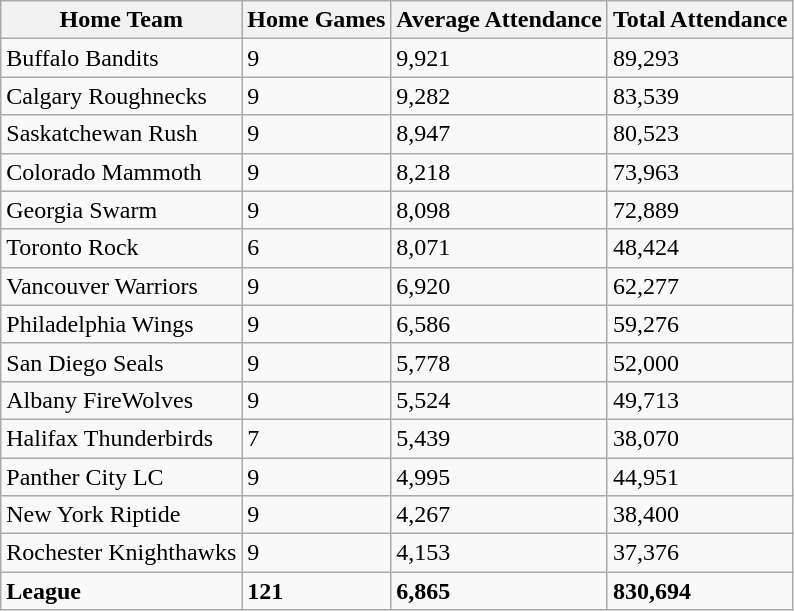<table class="wikitable sortable">
<tr>
<th>Home Team</th>
<th>Home Games</th>
<th>Average Attendance</th>
<th>Total Attendance</th>
</tr>
<tr>
<td>Buffalo Bandits</td>
<td>9</td>
<td>9,921</td>
<td>89,293</td>
</tr>
<tr>
<td>Calgary Roughnecks</td>
<td>9</td>
<td>9,282</td>
<td>83,539</td>
</tr>
<tr>
<td>Saskatchewan Rush</td>
<td>9</td>
<td>8,947</td>
<td>80,523</td>
</tr>
<tr>
<td>Colorado Mammoth</td>
<td>9</td>
<td>8,218</td>
<td>73,963</td>
</tr>
<tr>
<td>Georgia Swarm</td>
<td>9</td>
<td>8,098</td>
<td>72,889</td>
</tr>
<tr>
<td>Toronto Rock</td>
<td>6</td>
<td>8,071</td>
<td>48,424</td>
</tr>
<tr>
<td>Vancouver Warriors</td>
<td>9</td>
<td>6,920</td>
<td>62,277</td>
</tr>
<tr>
<td>Philadelphia Wings</td>
<td>9</td>
<td>6,586</td>
<td>59,276</td>
</tr>
<tr>
<td>San Diego Seals</td>
<td>9</td>
<td>5,778</td>
<td>52,000</td>
</tr>
<tr>
<td>Albany FireWolves</td>
<td>9</td>
<td>5,524</td>
<td>49,713</td>
</tr>
<tr>
<td>Halifax Thunderbirds</td>
<td>7</td>
<td>5,439</td>
<td>38,070</td>
</tr>
<tr>
<td>Panther City LC</td>
<td>9</td>
<td>4,995</td>
<td>44,951</td>
</tr>
<tr>
<td>New York Riptide</td>
<td>9</td>
<td>4,267</td>
<td>38,400</td>
</tr>
<tr>
<td>Rochester Knighthawks</td>
<td>9</td>
<td>4,153</td>
<td>37,376</td>
</tr>
<tr class="sortbottom">
<td><strong>League</strong></td>
<td><strong>121</strong></td>
<td><strong>6,865</strong></td>
<td><strong>830,694</strong></td>
</tr>
</table>
